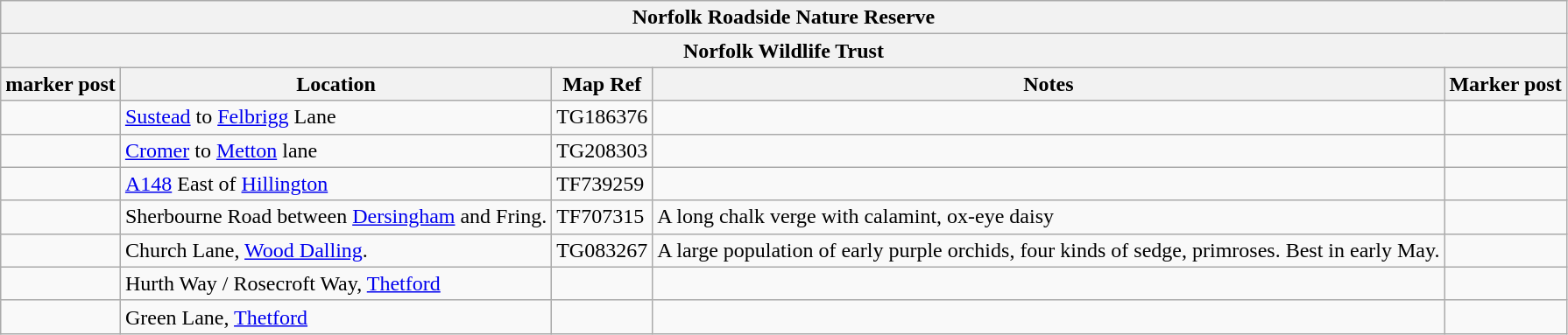<table class="wikitable">
<tr ---->
<th colspan="5">Norfolk Roadside Nature Reserve</th>
</tr>
<tr ---->
<th colspan="5">Norfolk Wildlife Trust</th>
</tr>
<tr ---->
<th>marker post</th>
<th>Location</th>
<th>Map Ref</th>
<th>Notes</th>
<th>Marker post</th>
</tr>
<tr ---->
<td></td>
<td><a href='#'>Sustead</a> to <a href='#'>Felbrigg</a> Lane</td>
<td>TG186376</td>
<td></td>
<td></td>
</tr>
<tr ---->
<td></td>
<td><a href='#'>Cromer</a> to <a href='#'>Metton</a> lane</td>
<td>TG208303</td>
<td></td>
<td></td>
</tr>
<tr ---->
<td></td>
<td><a href='#'>A148</a> East of <a href='#'>Hillington</a></td>
<td>TF739259</td>
<td></td>
<td></td>
</tr>
<tr ---->
<td></td>
<td>Sherbourne Road between <a href='#'>Dersingham</a> and Fring.</td>
<td>TF707315</td>
<td>A long chalk verge with calamint, ox-eye daisy</td>
<td></td>
</tr>
<tr ---->
<td></td>
<td>Church Lane, <a href='#'>Wood Dalling</a>.</td>
<td>TG083267</td>
<td>A large population of early purple orchids, four kinds of sedge, primroses. Best in early May.</td>
<td></td>
</tr>
<tr ---->
<td></td>
<td>Hurth Way / Rosecroft Way, <a href='#'>Thetford</a></td>
<td></td>
<td></td>
<td></td>
</tr>
<tr ---->
<td></td>
<td>Green Lane, <a href='#'>Thetford</a></td>
<td></td>
<td></td>
<td></td>
</tr>
</table>
